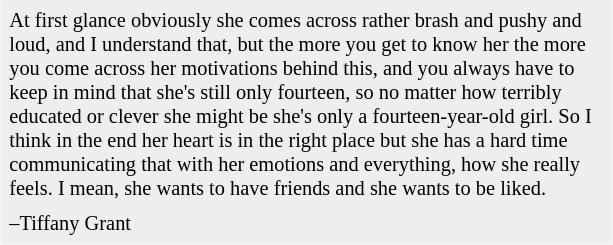<table class="toccolours" style="float:right; margin-left:1em; margin-right:2em; font-size:85%; background:#eee; color:black; width:30em; max-width:40%;" cellspacing="5">
<tr>
<td style="text-align: left;">At first glance obviously she comes across rather brash and pushy and loud, and I understand that, but the more you get to know her the more you come across her motivations behind this, and you always have to keep in mind that she's still only fourteen, so no matter how terribly educated or clever she might be she's only a fourteen-year-old girl. So I think in the end her heart is in the right place but she has a hard time communicating that with her emotions and everything, how she really feels. I mean, she wants to have friends and she wants to be liked.</td>
</tr>
<tr>
<td style="text-align: left;">–Tiffany Grant</td>
</tr>
</table>
